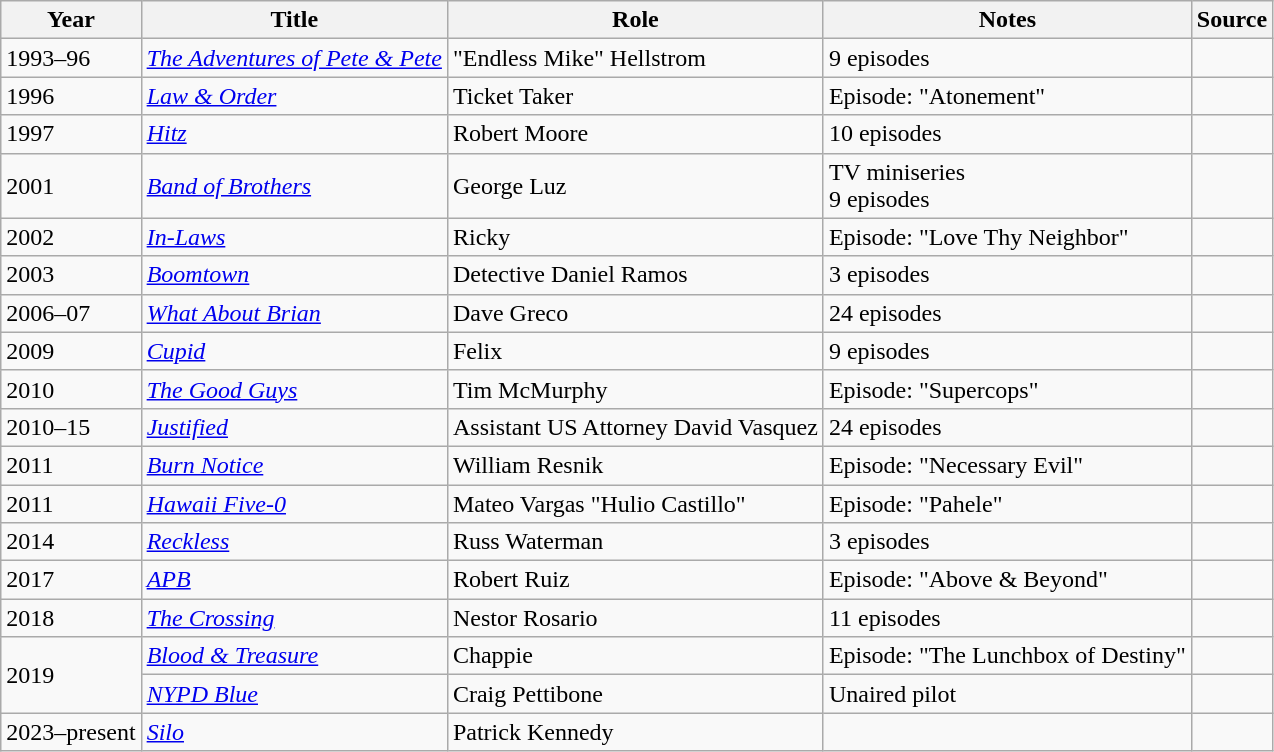<table class="wikitable sortable plainrowheaders">
<tr>
<th>Year</th>
<th>Title</th>
<th>Role</th>
<th class="unsortable">Notes</th>
<th class="unsortable">Source</th>
</tr>
<tr>
<td>1993–96</td>
<td><em><a href='#'>The Adventures of Pete & Pete</a></em></td>
<td>"Endless Mike" Hellstrom</td>
<td>9 episodes</td>
<td></td>
</tr>
<tr>
<td>1996</td>
<td><em><a href='#'>Law & Order</a></em></td>
<td>Ticket Taker</td>
<td>Episode: "Atonement"</td>
<td></td>
</tr>
<tr>
<td>1997</td>
<td><em><a href='#'>Hitz</a></em></td>
<td>Robert Moore</td>
<td>10 episodes</td>
<td></td>
</tr>
<tr>
<td>2001</td>
<td><em><a href='#'>Band of Brothers</a></em></td>
<td>George Luz</td>
<td>TV miniseries<br>9 episodes</td>
<td></td>
</tr>
<tr>
<td>2002</td>
<td><em><a href='#'>In-Laws</a></em></td>
<td>Ricky</td>
<td>Episode: "Love Thy Neighbor"</td>
<td></td>
</tr>
<tr>
<td>2003</td>
<td><em><a href='#'>Boomtown</a></em></td>
<td>Detective Daniel Ramos</td>
<td>3 episodes</td>
<td></td>
</tr>
<tr>
<td>2006–07</td>
<td><em><a href='#'>What About Brian</a></em></td>
<td>Dave Greco</td>
<td>24 episodes</td>
<td></td>
</tr>
<tr>
<td>2009</td>
<td><em><a href='#'>Cupid</a></em></td>
<td>Felix</td>
<td>9 episodes</td>
<td></td>
</tr>
<tr>
<td>2010</td>
<td><em><a href='#'>The Good Guys</a></em></td>
<td>Tim McMurphy</td>
<td>Episode: "Supercops"</td>
<td></td>
</tr>
<tr>
<td>2010–15</td>
<td><em><a href='#'>Justified</a></em></td>
<td>Assistant US Attorney David Vasquez</td>
<td>24 episodes</td>
<td></td>
</tr>
<tr>
<td>2011</td>
<td><em><a href='#'>Burn Notice</a></em></td>
<td>William Resnik</td>
<td>Episode: "Necessary Evil"</td>
<td></td>
</tr>
<tr>
<td>2011</td>
<td><em><a href='#'>Hawaii Five-0</a></em></td>
<td>Mateo Vargas "Hulio Castillo"</td>
<td>Episode: "Pahele"</td>
<td></td>
</tr>
<tr>
<td>2014</td>
<td><em><a href='#'>Reckless</a></em></td>
<td>Russ Waterman</td>
<td>3 episodes</td>
<td></td>
</tr>
<tr>
<td>2017</td>
<td><em><a href='#'>APB</a></em></td>
<td>Robert Ruiz</td>
<td>Episode: "Above & Beyond"</td>
<td></td>
</tr>
<tr>
<td>2018</td>
<td><em><a href='#'>The Crossing</a></em></td>
<td>Nestor Rosario</td>
<td>11 episodes</td>
<td></td>
</tr>
<tr>
<td rowspan="2">2019</td>
<td><em><a href='#'>Blood & Treasure</a></em></td>
<td>Chappie</td>
<td>Episode: "The Lunchbox of Destiny"</td>
<td></td>
</tr>
<tr>
<td><em><a href='#'>NYPD Blue</a></em></td>
<td>Craig Pettibone</td>
<td>Unaired pilot</td>
<td></td>
</tr>
<tr>
<td>2023–present</td>
<td><em><a href='#'>Silo</a></em></td>
<td>Patrick Kennedy</td>
<td></td>
<td></td>
</tr>
</table>
